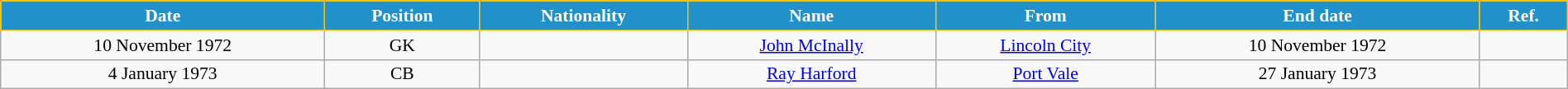<table class="wikitable" style="text-align:center; font-size:90%; width:100%;">
<tr>
<th style="background:#2191CC; color:white; border:1px solid #F7C408; text-align:center;">Date</th>
<th style="background:#2191CC; color:white; border:1px solid #F7C408; text-align:center;">Position</th>
<th style="background:#2191CC; color:white; border:1px solid #F7C408; text-align:center;">Nationality</th>
<th style="background:#2191CC; color:white; border:1px solid #F7C408; text-align:center;">Name</th>
<th style="background:#2191CC; color:white; border:1px solid #F7C408; text-align:center;">From</th>
<th style="background:#2191CC; color:white; border:1px solid #F7C408; text-align:center;">End date</th>
<th style="background:#2191CC; color:white; border:1px solid #F7C408; text-align:center;">Ref.</th>
</tr>
<tr>
<td>10 November 1972</td>
<td>GK</td>
<td></td>
<td><a href='#'>John McInally</a></td>
<td> <a href='#'>Lincoln City</a></td>
<td>10 November 1972</td>
<td></td>
</tr>
<tr>
<td>4 January 1973</td>
<td>CB</td>
<td></td>
<td><a href='#'>Ray Harford</a></td>
<td> <a href='#'>Port Vale</a></td>
<td>27 January 1973</td>
<td></td>
</tr>
</table>
